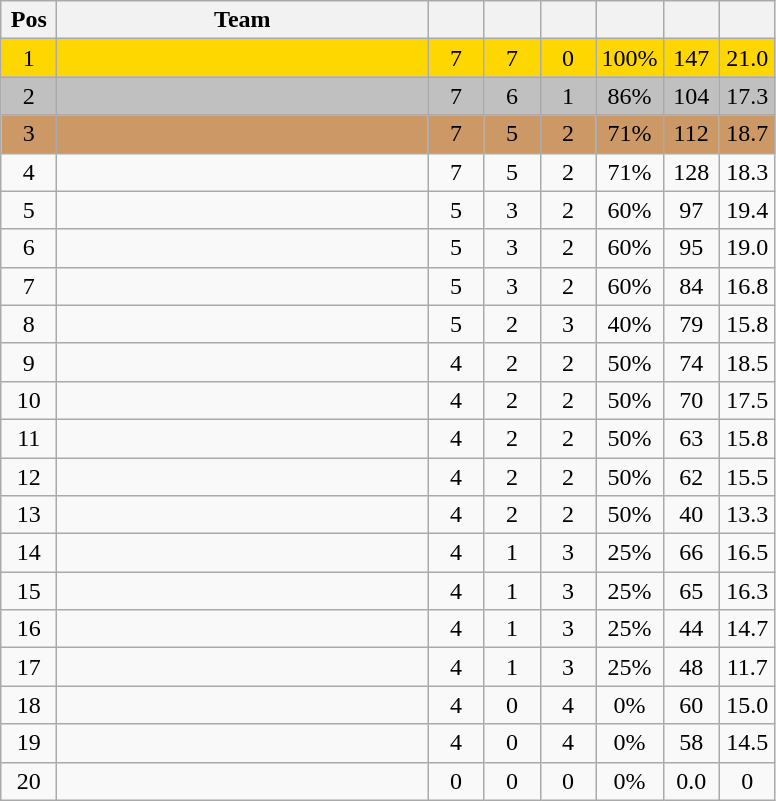<table class="wikitable" style="text-align:center">
<tr>
<th width=30>Pos</th>
<th width=240>Team</th>
<th width=30></th>
<th width=30></th>
<th width=30></th>
<th width=30></th>
<th width=30></th>
<th width=30></th>
</tr>
<tr bgcolor=gold>
<td>1</td>
<td align=left></td>
<td>7</td>
<td>7</td>
<td>0</td>
<td>100%</td>
<td>147</td>
<td>21.0</td>
</tr>
<tr bgcolor=silver>
<td>2</td>
<td align=left></td>
<td>7</td>
<td>6</td>
<td>1</td>
<td>86%</td>
<td>104</td>
<td>17.3</td>
</tr>
<tr bgcolor=cc9966>
<td>3</td>
<td align=left></td>
<td>7</td>
<td>5</td>
<td>2</td>
<td>71%</td>
<td>112</td>
<td>18.7</td>
</tr>
<tr>
<td>4</td>
<td align=left></td>
<td>7</td>
<td>5</td>
<td>2</td>
<td>71%</td>
<td>128</td>
<td>18.3</td>
</tr>
<tr>
<td>5</td>
<td align=left></td>
<td>5</td>
<td>3</td>
<td>2</td>
<td>60%</td>
<td>97</td>
<td>19.4</td>
</tr>
<tr>
<td>6</td>
<td align=left></td>
<td>5</td>
<td>3</td>
<td>2</td>
<td>60%</td>
<td>95</td>
<td>19.0</td>
</tr>
<tr>
<td>7</td>
<td align=left></td>
<td>5</td>
<td>3</td>
<td>2</td>
<td>60%</td>
<td>84</td>
<td>16.8</td>
</tr>
<tr>
<td>8</td>
<td align=left></td>
<td>5</td>
<td>2</td>
<td>3</td>
<td>40%</td>
<td>79</td>
<td>15.8</td>
</tr>
<tr>
<td>9</td>
<td align=left></td>
<td>4</td>
<td>2</td>
<td>2</td>
<td>50%</td>
<td>74</td>
<td>18.5</td>
</tr>
<tr>
<td>10</td>
<td align=left></td>
<td>4</td>
<td>2</td>
<td>2</td>
<td>50%</td>
<td>70</td>
<td>17.5</td>
</tr>
<tr>
<td>11</td>
<td align=left></td>
<td>4</td>
<td>2</td>
<td>2</td>
<td>50%</td>
<td>63</td>
<td>15.8</td>
</tr>
<tr>
<td>12</td>
<td align=left></td>
<td>4</td>
<td>2</td>
<td>2</td>
<td>50%</td>
<td>62</td>
<td>15.5</td>
</tr>
<tr>
<td>13</td>
<td align=left></td>
<td>4</td>
<td>2</td>
<td>2</td>
<td>50%</td>
<td>40</td>
<td>13.3</td>
</tr>
<tr>
<td>14</td>
<td align=left></td>
<td>4</td>
<td>1</td>
<td>3</td>
<td>25%</td>
<td>66</td>
<td>16.5</td>
</tr>
<tr>
<td>15</td>
<td align=left></td>
<td>4</td>
<td>1</td>
<td>3</td>
<td>25%</td>
<td>65</td>
<td>16.3</td>
</tr>
<tr>
<td>16</td>
<td align=left></td>
<td>4</td>
<td>1</td>
<td>3</td>
<td>25%</td>
<td>44</td>
<td>14.7</td>
</tr>
<tr>
<td>17</td>
<td align=left></td>
<td>4</td>
<td>1</td>
<td>3</td>
<td>25%</td>
<td>48</td>
<td>11.7</td>
</tr>
<tr>
<td>18</td>
<td align=left></td>
<td>4</td>
<td>0</td>
<td>4</td>
<td>0%</td>
<td>60</td>
<td>15.0</td>
</tr>
<tr>
<td>19</td>
<td align=left></td>
<td>4</td>
<td>0</td>
<td>4</td>
<td>0%</td>
<td>58</td>
<td>14.5</td>
</tr>
<tr>
<td>20</td>
<td align=left></td>
<td>0</td>
<td>0</td>
<td>0</td>
<td>0%</td>
<td>0.0</td>
<td>0</td>
</tr>
</table>
